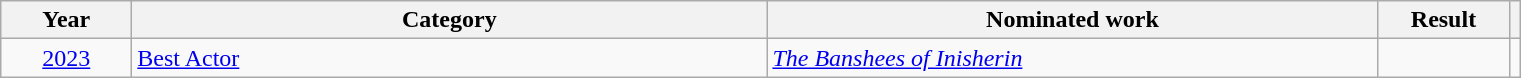<table class=wikitable>
<tr>
<th scope="col" style="width:5em;">Year</th>
<th scope="col" style="width:26em;">Category</th>
<th scope="col" style="width:25em;">Nominated work</th>
<th scope="col" style="width:5em;">Result</th>
<th></th>
</tr>
<tr>
<td style="text-align:center;"><a href='#'>2023</a></td>
<td><a href='#'>Best Actor</a></td>
<td><em><a href='#'>The Banshees of Inisherin</a></em></td>
<td></td>
<td style="text-align:center;"></td>
</tr>
</table>
